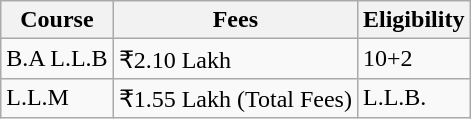<table class="wikitable">
<tr>
<th>Course</th>
<th>Fees</th>
<th>Eligibility</th>
</tr>
<tr>
<td>B.A L.L.B</td>
<td>₹2.10 Lakh</td>
<td>10+2</td>
</tr>
<tr>
<td>L.L.M</td>
<td>₹1.55 Lakh (Total Fees)</td>
<td>L.L.B.</td>
</tr>
</table>
